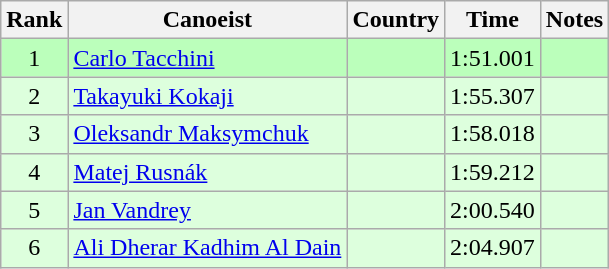<table class="wikitable" style="text-align:center">
<tr>
<th>Rank</th>
<th>Canoeist</th>
<th>Country</th>
<th>Time</th>
<th>Notes</th>
</tr>
<tr bgcolor=bbffbb>
<td>1</td>
<td align="left"><a href='#'>Carlo Tacchini</a></td>
<td align="left"></td>
<td>1:51.001</td>
<td></td>
</tr>
<tr bgcolor=ddffdd>
<td>2</td>
<td align="left"><a href='#'>Takayuki Kokaji</a></td>
<td align="left"></td>
<td>1:55.307</td>
<td></td>
</tr>
<tr bgcolor=ddffdd>
<td>3</td>
<td align="left"><a href='#'>Oleksandr Maksymchuk</a></td>
<td align="left"></td>
<td>1:58.018</td>
<td></td>
</tr>
<tr bgcolor=ddffdd>
<td>4</td>
<td align="left"><a href='#'>Matej Rusnák</a></td>
<td align="left"></td>
<td>1:59.212</td>
<td></td>
</tr>
<tr bgcolor=ddffdd>
<td>5</td>
<td align="left"><a href='#'>Jan Vandrey</a></td>
<td align="left"></td>
<td>2:00.540</td>
<td></td>
</tr>
<tr bgcolor=ddffdd>
<td>6</td>
<td align="left"><a href='#'>Ali Dherar Kadhim Al Dain</a></td>
<td align="left"></td>
<td>2:04.907</td>
<td></td>
</tr>
</table>
